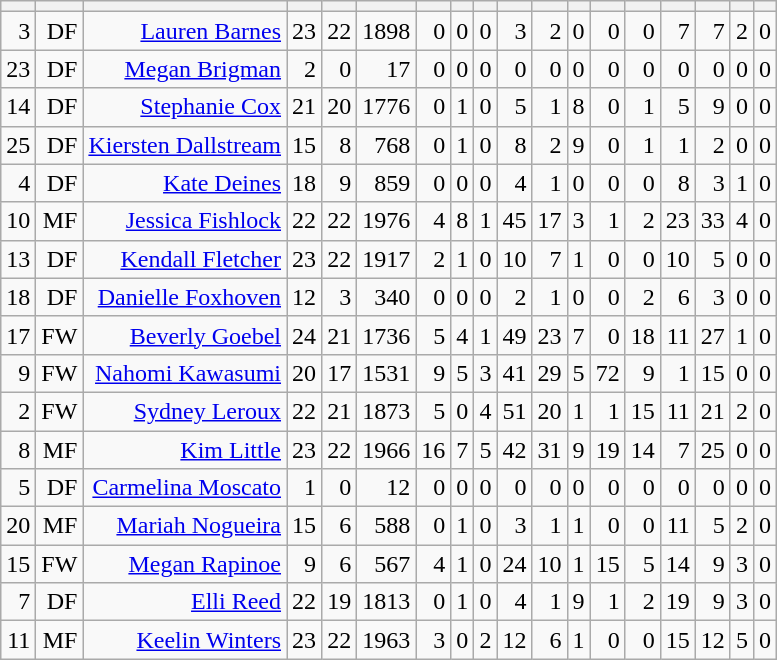<table class="wikitable sortable" style="text-align:right;">
<tr>
<th></th>
<th></th>
<th></th>
<th></th>
<th></th>
<th></th>
<th></th>
<th></th>
<th></th>
<th></th>
<th></th>
<th></th>
<th></th>
<th></th>
<th></th>
<th></th>
<th></th>
<th></th>
</tr>
<tr>
<td>3</td>
<td>DF</td>
<td><a href='#'>Lauren Barnes</a></td>
<td>23</td>
<td>22</td>
<td>1898</td>
<td>0</td>
<td>0</td>
<td>0</td>
<td>3</td>
<td>2</td>
<td>0</td>
<td>0</td>
<td>0</td>
<td>7</td>
<td>7</td>
<td>2</td>
<td>0</td>
</tr>
<tr>
<td>23</td>
<td>DF</td>
<td><a href='#'>Megan Brigman</a></td>
<td>2</td>
<td>0</td>
<td>17</td>
<td>0</td>
<td>0</td>
<td>0</td>
<td>0</td>
<td>0</td>
<td>0</td>
<td>0</td>
<td>0</td>
<td>0</td>
<td>0</td>
<td>0</td>
<td>0</td>
</tr>
<tr>
<td>14</td>
<td>DF</td>
<td><a href='#'>Stephanie Cox</a></td>
<td>21</td>
<td>20</td>
<td>1776</td>
<td>0</td>
<td>1</td>
<td>0</td>
<td>5</td>
<td>1</td>
<td>8</td>
<td>0</td>
<td>1</td>
<td>5</td>
<td>9</td>
<td>0</td>
<td>0</td>
</tr>
<tr>
<td>25</td>
<td>DF</td>
<td><a href='#'>Kiersten Dallstream</a></td>
<td>15</td>
<td>8</td>
<td>768</td>
<td>0</td>
<td>1</td>
<td>0</td>
<td>8</td>
<td>2</td>
<td>9</td>
<td>0</td>
<td>1</td>
<td>1</td>
<td>2</td>
<td>0</td>
<td>0</td>
</tr>
<tr>
<td>4</td>
<td>DF</td>
<td><a href='#'>Kate Deines</a></td>
<td>18</td>
<td>9</td>
<td>859</td>
<td>0</td>
<td>0</td>
<td>0</td>
<td>4</td>
<td>1</td>
<td>0</td>
<td>0</td>
<td>0</td>
<td>8</td>
<td>3</td>
<td>1</td>
<td>0</td>
</tr>
<tr>
<td>10</td>
<td>MF</td>
<td><a href='#'>Jessica Fishlock</a></td>
<td>22</td>
<td>22</td>
<td>1976</td>
<td>4</td>
<td>8</td>
<td>1</td>
<td>45</td>
<td>17</td>
<td>3</td>
<td>1</td>
<td>2</td>
<td>23</td>
<td>33</td>
<td>4</td>
<td>0</td>
</tr>
<tr>
<td>13</td>
<td>DF</td>
<td><a href='#'>Kendall Fletcher</a></td>
<td>23</td>
<td>22</td>
<td>1917</td>
<td>2</td>
<td>1</td>
<td>0</td>
<td>10</td>
<td>7</td>
<td>1</td>
<td>0</td>
<td>0</td>
<td>10</td>
<td>5</td>
<td>0</td>
<td>0</td>
</tr>
<tr>
<td>18</td>
<td>DF</td>
<td><a href='#'>Danielle Foxhoven</a></td>
<td>12</td>
<td>3</td>
<td>340</td>
<td>0</td>
<td>0</td>
<td>0</td>
<td>2</td>
<td>1</td>
<td>0</td>
<td>0</td>
<td>2</td>
<td>6</td>
<td>3</td>
<td>0</td>
<td>0</td>
</tr>
<tr>
<td>17</td>
<td>FW</td>
<td><a href='#'>Beverly Goebel</a></td>
<td>24</td>
<td>21</td>
<td>1736</td>
<td>5</td>
<td>4</td>
<td>1</td>
<td>49</td>
<td>23</td>
<td>7</td>
<td>0</td>
<td>18</td>
<td>11</td>
<td>27</td>
<td>1</td>
<td>0</td>
</tr>
<tr>
<td>9</td>
<td>FW</td>
<td><a href='#'>Nahomi Kawasumi</a></td>
<td>20</td>
<td>17</td>
<td>1531</td>
<td>9</td>
<td>5</td>
<td>3</td>
<td>41</td>
<td>29</td>
<td>5</td>
<td>72</td>
<td>9</td>
<td>1</td>
<td>15</td>
<td>0</td>
<td>0</td>
</tr>
<tr>
<td>2</td>
<td>FW</td>
<td><a href='#'>Sydney Leroux</a></td>
<td>22</td>
<td>21</td>
<td>1873</td>
<td>5</td>
<td>0</td>
<td>4</td>
<td>51</td>
<td>20</td>
<td>1</td>
<td>1</td>
<td>15</td>
<td>11</td>
<td>21</td>
<td>2</td>
<td>0</td>
</tr>
<tr>
<td>8</td>
<td>MF</td>
<td><a href='#'>Kim Little</a></td>
<td>23</td>
<td>22</td>
<td>1966</td>
<td>16</td>
<td>7</td>
<td>5</td>
<td>42</td>
<td>31</td>
<td>9</td>
<td>19</td>
<td>14</td>
<td>7</td>
<td>25</td>
<td>0</td>
<td>0</td>
</tr>
<tr>
<td>5</td>
<td>DF</td>
<td><a href='#'>Carmelina Moscato</a></td>
<td>1</td>
<td>0</td>
<td>12</td>
<td>0</td>
<td>0</td>
<td>0</td>
<td>0</td>
<td>0</td>
<td>0</td>
<td>0</td>
<td>0</td>
<td>0</td>
<td>0</td>
<td>0</td>
<td>0</td>
</tr>
<tr>
<td>20</td>
<td>MF</td>
<td><a href='#'>Mariah Nogueira</a></td>
<td>15</td>
<td>6</td>
<td>588</td>
<td>0</td>
<td>1</td>
<td>0</td>
<td>3</td>
<td>1</td>
<td>1</td>
<td>0</td>
<td>0</td>
<td>11</td>
<td>5</td>
<td>2</td>
<td>0</td>
</tr>
<tr>
<td>15</td>
<td>FW</td>
<td><a href='#'>Megan Rapinoe</a></td>
<td>9</td>
<td>6</td>
<td>567</td>
<td>4</td>
<td>1</td>
<td>0</td>
<td>24</td>
<td>10</td>
<td>1</td>
<td>15</td>
<td>5</td>
<td>14</td>
<td>9</td>
<td>3</td>
<td>0</td>
</tr>
<tr>
<td>7</td>
<td>DF</td>
<td><a href='#'>Elli Reed</a></td>
<td>22</td>
<td>19</td>
<td>1813</td>
<td>0</td>
<td>1</td>
<td>0</td>
<td>4</td>
<td>1</td>
<td>9</td>
<td>1</td>
<td>2</td>
<td>19</td>
<td>9</td>
<td>3</td>
<td>0</td>
</tr>
<tr>
<td>11</td>
<td>MF</td>
<td><a href='#'>Keelin Winters</a></td>
<td>23</td>
<td>22</td>
<td>1963</td>
<td>3</td>
<td>0</td>
<td>2</td>
<td>12</td>
<td>6</td>
<td>1</td>
<td>0</td>
<td>0</td>
<td>15</td>
<td>12</td>
<td>5</td>
<td>0</td>
</tr>
</table>
